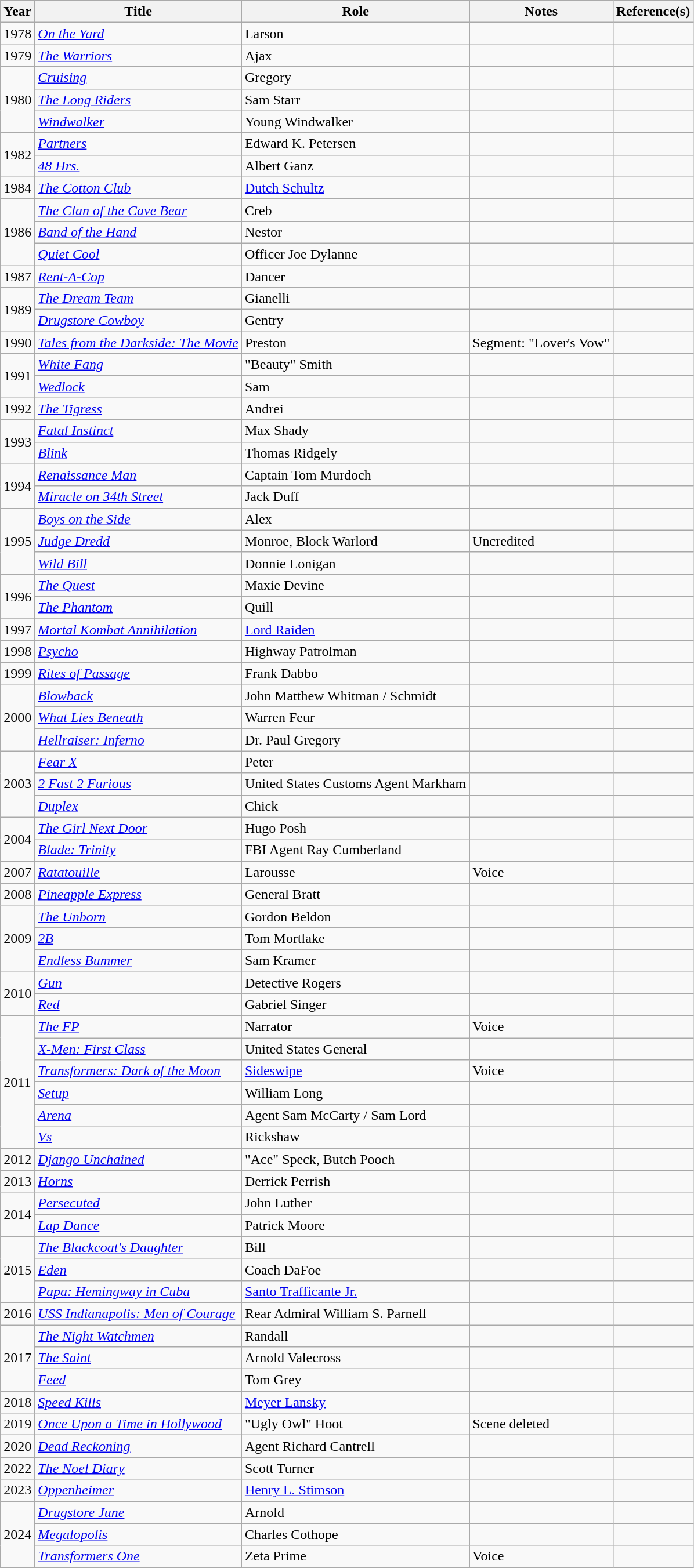<table class="wikitable sortable">
<tr>
<th>Year</th>
<th>Title</th>
<th>Role</th>
<th class="unsortable">Notes</th>
<th class="unsortable">Reference(s)</th>
</tr>
<tr>
<td>1978</td>
<td><em><a href='#'>On the Yard</a></em></td>
<td>Larson</td>
<td></td>
<td></td>
</tr>
<tr>
<td>1979</td>
<td><em><a href='#'>The Warriors</a></em></td>
<td>Ajax</td>
<td></td>
<td></td>
</tr>
<tr>
<td rowspan="3">1980</td>
<td><em><a href='#'>Cruising</a></em></td>
<td>Gregory</td>
<td></td>
<td></td>
</tr>
<tr>
<td><em><a href='#'>The Long Riders</a></em></td>
<td>Sam Starr</td>
<td></td>
<td></td>
</tr>
<tr>
<td><em><a href='#'>Windwalker</a></em></td>
<td>Young Windwalker</td>
<td></td>
<td></td>
</tr>
<tr>
<td rowspan="2">1982</td>
<td><em><a href='#'>Partners</a></em></td>
<td>Edward K. Petersen</td>
<td></td>
<td></td>
</tr>
<tr>
<td><em><a href='#'>48 Hrs.</a></em></td>
<td>Albert Ganz</td>
<td></td>
<td></td>
</tr>
<tr>
<td>1984</td>
<td><em><a href='#'>The Cotton Club</a></em></td>
<td><a href='#'>Dutch Schultz</a></td>
<td></td>
<td></td>
</tr>
<tr>
<td rowspan="3">1986</td>
<td><em><a href='#'>The Clan of the Cave Bear</a></em></td>
<td>Creb</td>
<td></td>
<td></td>
</tr>
<tr>
<td><em><a href='#'>Band of the Hand</a></em></td>
<td>Nestor</td>
<td></td>
<td></td>
</tr>
<tr>
<td><em><a href='#'>Quiet Cool</a></em></td>
<td>Officer Joe Dylanne</td>
<td></td>
<td></td>
</tr>
<tr>
<td>1987</td>
<td><em><a href='#'>Rent-A-Cop</a></em></td>
<td>Dancer</td>
<td></td>
<td></td>
</tr>
<tr>
<td rowspan="2">1989</td>
<td><em><a href='#'>The Dream Team</a></em></td>
<td>Gianelli</td>
<td></td>
<td></td>
</tr>
<tr>
<td><em><a href='#'>Drugstore Cowboy</a></em></td>
<td>Gentry</td>
<td></td>
<td></td>
</tr>
<tr>
<td>1990</td>
<td><em><a href='#'>Tales from the Darkside: The Movie</a></em></td>
<td>Preston</td>
<td>Segment: "Lover's Vow"</td>
<td></td>
</tr>
<tr>
<td rowspan="2">1991</td>
<td><em><a href='#'>White Fang</a></em></td>
<td>"Beauty" Smith</td>
<td></td>
<td></td>
</tr>
<tr>
<td><em><a href='#'>Wedlock</a></em></td>
<td>Sam</td>
<td></td>
<td></td>
</tr>
<tr>
<td>1992</td>
<td><em><a href='#'>The Tigress</a></em></td>
<td>Andrei</td>
<td></td>
<td></td>
</tr>
<tr>
<td rowspan="2">1993</td>
<td><em><a href='#'>Fatal Instinct</a></em></td>
<td>Max Shady</td>
<td></td>
<td></td>
</tr>
<tr>
<td><em><a href='#'>Blink</a></em></td>
<td>Thomas Ridgely</td>
<td></td>
<td></td>
</tr>
<tr>
<td rowspan="2">1994</td>
<td><em><a href='#'>Renaissance Man</a></em></td>
<td>Captain Tom Murdoch</td>
<td></td>
<td></td>
</tr>
<tr>
<td><em><a href='#'>Miracle on 34th Street</a></em></td>
<td>Jack Duff</td>
<td></td>
<td></td>
</tr>
<tr>
<td rowspan="3">1995</td>
<td><em><a href='#'>Boys on the Side</a></em></td>
<td>Alex</td>
<td></td>
<td></td>
</tr>
<tr>
<td><em><a href='#'>Judge Dredd</a></em></td>
<td>Monroe, Block Warlord</td>
<td>Uncredited</td>
<td></td>
</tr>
<tr>
<td><em><a href='#'>Wild Bill</a></em></td>
<td>Donnie Lonigan</td>
<td></td>
<td></td>
</tr>
<tr>
<td rowspan="2">1996</td>
<td><em><a href='#'>The Quest</a></em></td>
<td>Maxie Devine</td>
<td></td>
<td></td>
</tr>
<tr>
<td><em><a href='#'>The Phantom</a></em></td>
<td>Quill</td>
<td></td>
<td></td>
</tr>
<tr>
</tr>
<tr>
<td>1997</td>
<td><em><a href='#'>Mortal Kombat Annihilation</a></em></td>
<td><a href='#'>Lord Raiden</a></td>
<td></td>
<td></td>
</tr>
<tr>
<td>1998</td>
<td><em><a href='#'>Psycho</a></em></td>
<td>Highway Patrolman</td>
<td></td>
<td></td>
</tr>
<tr>
<td>1999</td>
<td><em><a href='#'>Rites of Passage</a></em></td>
<td>Frank Dabbo</td>
<td></td>
<td></td>
</tr>
<tr>
<td rowspan="3">2000</td>
<td><em><a href='#'>Blowback</a></em></td>
<td>John Matthew Whitman / Schmidt</td>
<td></td>
<td></td>
</tr>
<tr>
<td><em><a href='#'>What Lies Beneath</a></em></td>
<td>Warren Feur</td>
<td></td>
<td></td>
</tr>
<tr>
<td><em><a href='#'>Hellraiser: Inferno</a></em></td>
<td>Dr. Paul Gregory</td>
<td></td>
<td></td>
</tr>
<tr>
<td rowspan="3">2003</td>
<td><em><a href='#'>Fear X</a></em></td>
<td>Peter</td>
<td></td>
<td></td>
</tr>
<tr>
<td><em><a href='#'>2 Fast 2 Furious</a></em></td>
<td>United States Customs Agent Markham</td>
<td></td>
<td></td>
</tr>
<tr>
<td><em><a href='#'>Duplex</a></em></td>
<td>Chick</td>
<td></td>
<td></td>
</tr>
<tr>
<td rowspan="2">2004</td>
<td><em><a href='#'>The Girl Next Door</a></em></td>
<td>Hugo Posh</td>
<td></td>
<td></td>
</tr>
<tr>
<td><em><a href='#'>Blade: Trinity</a></em></td>
<td>FBI Agent Ray Cumberland</td>
<td></td>
<td></td>
</tr>
<tr>
<td>2007</td>
<td><em><a href='#'>Ratatouille</a></em></td>
<td>Larousse</td>
<td>Voice</td>
<td></td>
</tr>
<tr>
<td>2008</td>
<td><em><a href='#'>Pineapple Express</a></em></td>
<td>General Bratt</td>
<td></td>
<td></td>
</tr>
<tr>
<td rowspan="3">2009</td>
<td><em><a href='#'>The Unborn</a></em></td>
<td>Gordon Beldon</td>
<td></td>
<td></td>
</tr>
<tr>
<td><em><a href='#'>2B</a></em></td>
<td>Tom Mortlake</td>
<td></td>
<td></td>
</tr>
<tr>
<td><em><a href='#'>Endless Bummer</a></em></td>
<td>Sam Kramer</td>
<td></td>
<td></td>
</tr>
<tr>
<td rowspan="2">2010</td>
<td><em><a href='#'>Gun</a></em></td>
<td>Detective Rogers</td>
<td></td>
<td></td>
</tr>
<tr>
<td><em><a href='#'>Red</a></em></td>
<td>Gabriel Singer</td>
<td></td>
<td></td>
</tr>
<tr>
<td rowspan="6">2011</td>
<td><em><a href='#'>The FP</a></em></td>
<td>Narrator</td>
<td>Voice</td>
<td></td>
</tr>
<tr>
<td><em><a href='#'>X-Men: First Class</a></em></td>
<td>United States General</td>
<td></td>
<td></td>
</tr>
<tr>
<td><em><a href='#'>Transformers: Dark of the Moon</a></em></td>
<td><a href='#'>Sideswipe</a></td>
<td>Voice</td>
<td></td>
</tr>
<tr>
<td><em><a href='#'>Setup</a></em></td>
<td>William Long</td>
<td></td>
<td></td>
</tr>
<tr>
<td><em><a href='#'>Arena</a></em></td>
<td>Agent Sam McCarty / Sam Lord</td>
<td></td>
<td></td>
</tr>
<tr>
<td><em><a href='#'>Vs</a></em></td>
<td>Rickshaw</td>
<td></td>
<td></td>
</tr>
<tr>
<td>2012</td>
<td><em><a href='#'>Django Unchained</a></em></td>
<td>"Ace" Speck, Butch Pooch</td>
<td></td>
<td></td>
</tr>
<tr>
<td>2013</td>
<td><em><a href='#'>Horns</a></em></td>
<td>Derrick Perrish</td>
<td></td>
<td></td>
</tr>
<tr>
<td rowspan="2">2014</td>
<td><em><a href='#'>Persecuted</a></em></td>
<td>John Luther</td>
<td></td>
<td></td>
</tr>
<tr>
<td><em><a href='#'>Lap Dance</a></em></td>
<td>Patrick Moore</td>
<td></td>
<td></td>
</tr>
<tr>
<td rowspan="3">2015</td>
<td><em><a href='#'>The Blackcoat's Daughter</a></em></td>
<td>Bill</td>
<td></td>
<td></td>
</tr>
<tr>
<td><em><a href='#'>Eden</a></em></td>
<td>Coach DaFoe</td>
<td></td>
<td></td>
</tr>
<tr>
<td><em><a href='#'>Papa: Hemingway in Cuba</a></em></td>
<td><a href='#'>Santo Trafficante Jr.</a></td>
<td></td>
<td></td>
</tr>
<tr>
<td>2016</td>
<td><em><a href='#'>USS Indianapolis: Men of Courage</a></em></td>
<td>Rear Admiral William S. Parnell</td>
<td></td>
<td></td>
</tr>
<tr>
<td rowspan="3">2017</td>
<td><em><a href='#'>The Night Watchmen</a></em></td>
<td>Randall</td>
<td></td>
<td></td>
</tr>
<tr>
<td><em><a href='#'>The Saint</a></em></td>
<td>Arnold Valecross</td>
<td></td>
<td></td>
</tr>
<tr>
<td><em><a href='#'>Feed</a></em></td>
<td>Tom Grey</td>
<td></td>
<td></td>
</tr>
<tr>
<td>2018</td>
<td><em><a href='#'>Speed Kills</a></em></td>
<td><a href='#'>Meyer Lansky</a></td>
<td></td>
<td></td>
</tr>
<tr>
<td>2019</td>
<td><em><a href='#'>Once Upon a Time in Hollywood</a></em></td>
<td>"Ugly Owl" Hoot</td>
<td>Scene deleted</td>
<td></td>
</tr>
<tr>
<td>2020</td>
<td><em><a href='#'>Dead Reckoning</a></em></td>
<td>Agent Richard Cantrell</td>
<td></td>
<td></td>
</tr>
<tr>
<td>2022</td>
<td><em><a href='#'>The Noel Diary</a></em></td>
<td>Scott Turner</td>
<td></td>
<td></td>
</tr>
<tr>
<td>2023</td>
<td><em><a href='#'>Oppenheimer</a></em></td>
<td><a href='#'>Henry L. Stimson</a></td>
<td></td>
<td></td>
</tr>
<tr>
<td rowspan="3">2024</td>
<td><em><a href='#'>Drugstore June</a></em></td>
<td>Arnold</td>
<td></td>
<td></td>
</tr>
<tr>
<td><em><a href='#'>Megalopolis</a></em></td>
<td>Charles Cothope</td>
<td></td>
<td></td>
</tr>
<tr>
<td><em><a href='#'>Transformers One</a></em></td>
<td>Zeta Prime</td>
<td>Voice</td>
<td></td>
</tr>
</table>
